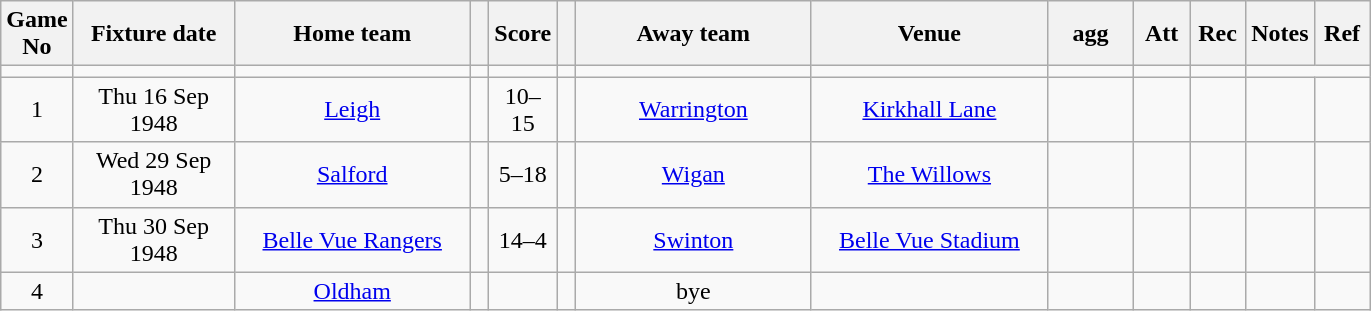<table class="wikitable" style="text-align:center;">
<tr>
<th width=20 abbr="No">Game No</th>
<th width=100 abbr="Date">Fixture date</th>
<th width=150 abbr="Home team">Home team</th>
<th width=5 abbr="space"></th>
<th width=20 abbr="Score">Score</th>
<th width=5 abbr="space"></th>
<th width=150 abbr="Away team">Away team</th>
<th width=150 abbr="Venue">Venue</th>
<th width=50 abbr="agg">agg</th>
<th width=30 abbr="Att">Att</th>
<th width=30 abbr="Rec">Rec</th>
<th width=20 abbr="Notes">Notes</th>
<th width=30 abbr="Ref">Ref</th>
</tr>
<tr>
<td></td>
<td></td>
<td></td>
<td></td>
<td></td>
<td></td>
<td></td>
<td></td>
<td></td>
<td></td>
<td></td>
</tr>
<tr>
<td>1</td>
<td>Thu 16 Sep 1948</td>
<td><a href='#'>Leigh</a></td>
<td></td>
<td>10–15</td>
<td></td>
<td><a href='#'>Warrington</a></td>
<td><a href='#'>Kirkhall Lane</a></td>
<td></td>
<td></td>
<td></td>
<td></td>
<td></td>
</tr>
<tr>
<td>2</td>
<td>Wed 29 Sep 1948</td>
<td><a href='#'>Salford</a></td>
<td></td>
<td>5–18</td>
<td></td>
<td><a href='#'>Wigan</a></td>
<td><a href='#'>The Willows</a></td>
<td></td>
<td></td>
<td></td>
<td></td>
<td></td>
</tr>
<tr>
<td>3</td>
<td>Thu 30 Sep 1948</td>
<td><a href='#'>Belle Vue Rangers</a></td>
<td></td>
<td>14–4</td>
<td></td>
<td><a href='#'>Swinton</a></td>
<td><a href='#'>Belle Vue Stadium</a></td>
<td></td>
<td></td>
<td></td>
<td></td>
<td></td>
</tr>
<tr>
<td>4</td>
<td></td>
<td><a href='#'>Oldham</a></td>
<td></td>
<td></td>
<td></td>
<td>bye</td>
<td></td>
<td></td>
<td></td>
<td></td>
<td></td>
<td></td>
</tr>
</table>
